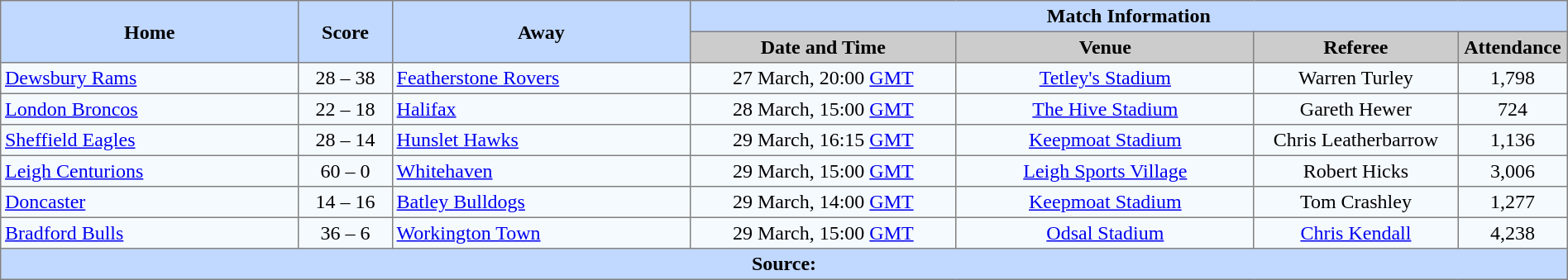<table border="1" cellpadding="3" cellspacing="0" style="border-collapse:collapse; text-align:center; width:100%;">
<tr style="background:#c1d8ff;">
<th rowspan="2" style="width:19%;">Home</th>
<th rowspan="2" style="width:6%;">Score</th>
<th rowspan="2" style="width:19%;">Away</th>
<th colspan=6>Match Information</th>
</tr>
<tr style="background:#ccc;">
<th width=17%>Date and Time</th>
<th width=19%>Venue</th>
<th width=13%>Referee</th>
<th width=7%>Attendance</th>
</tr>
<tr style="background:#f5faff;">
<td align=left> <a href='#'>Dewsbury Rams</a></td>
<td>28 – 38</td>
<td align=left> <a href='#'>Featherstone Rovers</a></td>
<td>27 March, 20:00 <a href='#'>GMT</a></td>
<td><a href='#'>Tetley's Stadium</a></td>
<td>Warren Turley</td>
<td>1,798</td>
</tr>
<tr style="background:#f5faff;">
<td align=left> <a href='#'>London Broncos</a></td>
<td>22 – 18</td>
<td align=left> <a href='#'>Halifax</a></td>
<td>28 March, 15:00 <a href='#'>GMT</a></td>
<td><a href='#'>The Hive Stadium</a></td>
<td>Gareth Hewer</td>
<td>724</td>
</tr>
<tr style="background:#f5faff;">
<td align=left> <a href='#'>Sheffield Eagles</a></td>
<td>28 – 14</td>
<td align=left> <a href='#'>Hunslet Hawks</a></td>
<td>29 March, 16:15 <a href='#'>GMT</a></td>
<td><a href='#'>Keepmoat Stadium</a></td>
<td>Chris Leatherbarrow</td>
<td>1,136</td>
</tr>
<tr style="background:#f5faff;">
<td align=left> <a href='#'>Leigh Centurions</a></td>
<td>60 – 0</td>
<td align=left> <a href='#'>Whitehaven</a></td>
<td>29 March, 15:00 <a href='#'>GMT</a></td>
<td><a href='#'>Leigh Sports Village</a></td>
<td>Robert Hicks</td>
<td>3,006</td>
</tr>
<tr style="background:#f5faff;">
<td align=left> <a href='#'>Doncaster</a></td>
<td>14 – 16</td>
<td align=left> <a href='#'>Batley Bulldogs</a></td>
<td>29 March, 14:00 <a href='#'>GMT</a></td>
<td><a href='#'>Keepmoat Stadium</a></td>
<td>Tom Crashley</td>
<td>1,277</td>
</tr>
<tr style="background:#f5faff;">
<td align=left> <a href='#'>Bradford Bulls</a></td>
<td>36 – 6</td>
<td align=left> <a href='#'>Workington Town</a></td>
<td>29 March, 15:00 <a href='#'>GMT</a></td>
<td><a href='#'>Odsal Stadium</a></td>
<td><a href='#'>Chris Kendall</a></td>
<td>4,238</td>
</tr>
<tr style="background:#c1d8ff;">
<th colspan=12>Source:</th>
</tr>
</table>
